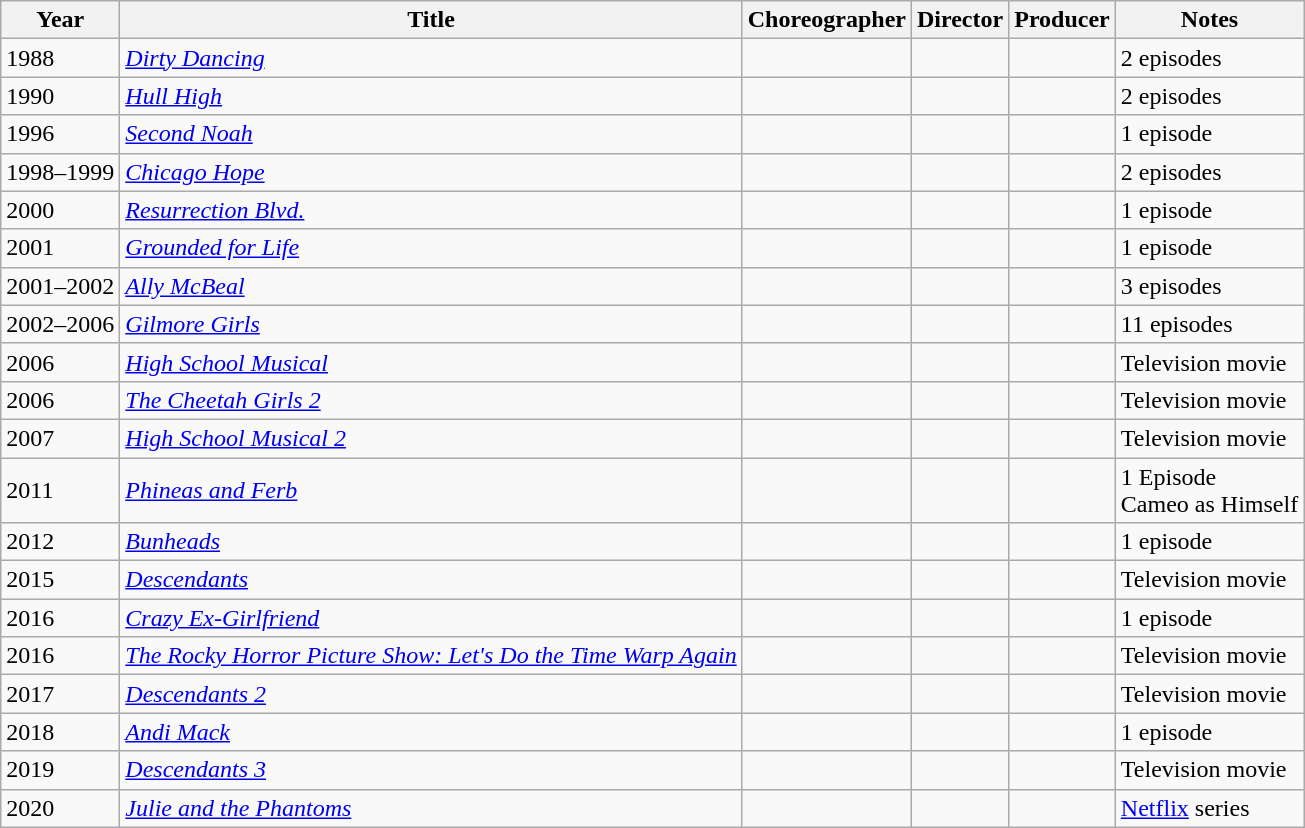<table class="wikitable sortable">
<tr>
<th>Year</th>
<th>Title</th>
<th>Choreographer</th>
<th>Director</th>
<th>Producer</th>
<th class="unsortable">Notes</th>
</tr>
<tr>
<td>1988</td>
<td><em><a href='#'>Dirty Dancing</a></em></td>
<td></td>
<td></td>
<td></td>
<td>2 episodes</td>
</tr>
<tr>
<td>1990</td>
<td><em><a href='#'>Hull High</a></em></td>
<td></td>
<td></td>
<td></td>
<td>2 episodes</td>
</tr>
<tr>
<td>1996</td>
<td><em><a href='#'>Second Noah</a></em></td>
<td></td>
<td></td>
<td></td>
<td>1 episode</td>
</tr>
<tr>
<td>1998–1999</td>
<td><em><a href='#'>Chicago Hope</a></em></td>
<td></td>
<td></td>
<td></td>
<td>2 episodes</td>
</tr>
<tr>
<td>2000</td>
<td><em><a href='#'>Resurrection Blvd.</a></em></td>
<td></td>
<td></td>
<td></td>
<td>1 episode</td>
</tr>
<tr>
<td>2001</td>
<td><em><a href='#'>Grounded for Life</a></em></td>
<td></td>
<td></td>
<td></td>
<td>1 episode</td>
</tr>
<tr>
<td>2001–2002</td>
<td><em><a href='#'>Ally McBeal</a></em></td>
<td></td>
<td></td>
<td></td>
<td>3 episodes</td>
</tr>
<tr>
<td>2002–2006</td>
<td><em><a href='#'>Gilmore Girls</a></em></td>
<td></td>
<td></td>
<td></td>
<td>11 episodes</td>
</tr>
<tr>
<td>2006</td>
<td><em><a href='#'>High School Musical</a></em></td>
<td></td>
<td></td>
<td></td>
<td>Television movie</td>
</tr>
<tr>
<td>2006</td>
<td><em><a href='#'>The Cheetah Girls 2</a></em></td>
<td></td>
<td></td>
<td></td>
<td>Television movie</td>
</tr>
<tr>
<td>2007</td>
<td><em><a href='#'>High School Musical 2</a></em></td>
<td></td>
<td></td>
<td></td>
<td>Television movie</td>
</tr>
<tr>
<td>2011</td>
<td><em><a href='#'>Phineas and Ferb</a></em></td>
<td></td>
<td></td>
<td></td>
<td>1 Episode<br>Cameo as Himself</td>
</tr>
<tr>
<td>2012</td>
<td><em><a href='#'>Bunheads</a></em></td>
<td></td>
<td></td>
<td></td>
<td>1 episode</td>
</tr>
<tr>
<td>2015</td>
<td><em><a href='#'>Descendants</a></em></td>
<td></td>
<td></td>
<td></td>
<td>Television movie</td>
</tr>
<tr>
<td>2016</td>
<td><em><a href='#'>Crazy Ex-Girlfriend</a></em></td>
<td></td>
<td></td>
<td></td>
<td>1 episode</td>
</tr>
<tr>
<td>2016</td>
<td><em><a href='#'>The Rocky Horror Picture Show: Let's Do the Time Warp Again</a></em></td>
<td></td>
<td></td>
<td></td>
<td>Television movie</td>
</tr>
<tr>
<td>2017</td>
<td><em><a href='#'>Descendants 2</a></em></td>
<td></td>
<td></td>
<td></td>
<td>Television movie</td>
</tr>
<tr>
<td>2018</td>
<td><em><a href='#'>Andi Mack</a></em></td>
<td></td>
<td></td>
<td></td>
<td>1 episode</td>
</tr>
<tr>
<td>2019</td>
<td><em><a href='#'>Descendants 3</a></em></td>
<td></td>
<td></td>
<td></td>
<td>Television movie</td>
</tr>
<tr>
<td>2020</td>
<td><em><a href='#'>Julie and the Phantoms</a></em></td>
<td></td>
<td></td>
<td></td>
<td><a href='#'>Netflix</a> series</td>
</tr>
</table>
